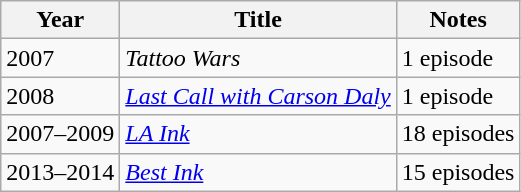<table class="wikitable sortable">
<tr>
<th>Year</th>
<th>Title</th>
<th>Notes</th>
</tr>
<tr>
<td>2007</td>
<td><em>Tattoo Wars</em></td>
<td>1 episode</td>
</tr>
<tr>
<td>2008</td>
<td><em><a href='#'>Last Call with Carson Daly</a></em></td>
<td>1 episode</td>
</tr>
<tr>
<td>2007–2009</td>
<td><em><a href='#'>LA Ink</a></em></td>
<td>18 episodes</td>
</tr>
<tr>
<td>2013–2014</td>
<td><em><a href='#'>Best Ink</a></em></td>
<td>15 episodes</td>
</tr>
</table>
